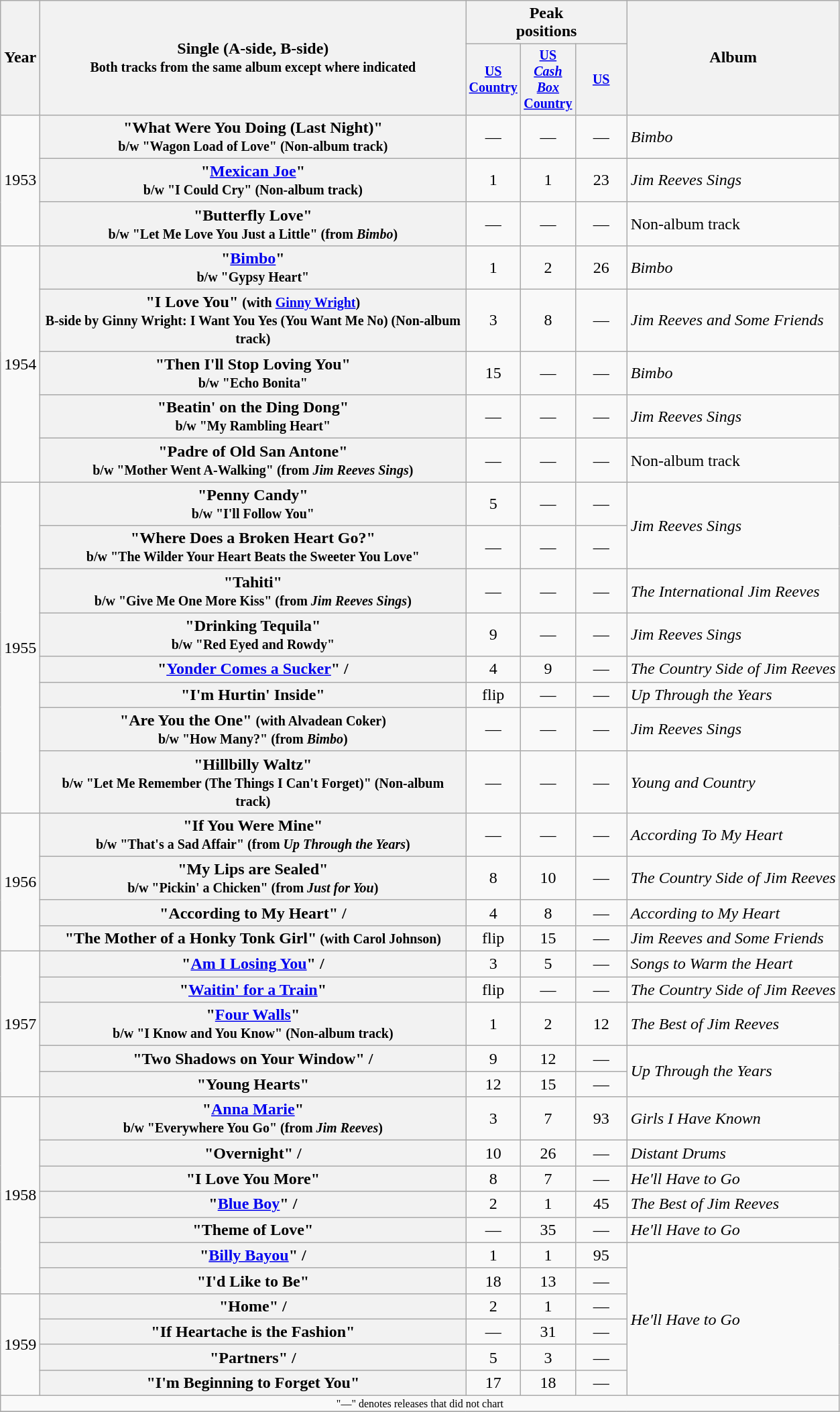<table class="wikitable plainrowheaders" style="text-align:center;">
<tr>
<th rowspan="2">Year</th>
<th rowspan="2" style="width:26em;">Single (A-side, B-side)<br><small>Both tracks from the same album except where indicated</small></th>
<th colspan="3">Peak<br>positions</th>
<th rowspan="2">Album</th>
</tr>
<tr style="font-size:smaller;">
<th width="45"><a href='#'>US Country</a></th>
<th width="45"><a href='#'>US<br><em>Cash Box</em> Country</a></th>
<th width="45"><a href='#'>US</a></th>
</tr>
<tr>
<td rowspan="3">1953</td>
<th scope="row">"What Were You Doing (Last Night)"<br><small>b/w "Wagon Load of Love" (Non-album track)</small></th>
<td>—</td>
<td>—</td>
<td>—</td>
<td align="left"><em>Bimbo</em></td>
</tr>
<tr>
<th scope="row">"<a href='#'>Mexican Joe</a>"<br><small>b/w "I Could Cry" (Non-album track)</small></th>
<td>1</td>
<td>1</td>
<td>23</td>
<td align="left"><em>Jim Reeves Sings</em></td>
</tr>
<tr>
<th scope="row">"Butterfly Love"<br><small>b/w "Let Me Love You Just a Little" (from <em>Bimbo</em>)</small></th>
<td>—</td>
<td>—</td>
<td>—</td>
<td align="left">Non-album track</td>
</tr>
<tr>
<td rowspan="5">1954</td>
<th scope="row">"<a href='#'>Bimbo</a>"<br><small>b/w "Gypsy Heart"</small></th>
<td>1</td>
<td>2</td>
<td>26</td>
<td align="left"><em>Bimbo</em></td>
</tr>
<tr>
<th scope="row">"I Love You" <small>(with <a href='#'>Ginny Wright</a>)</small><br><small>B-side by Ginny Wright: I Want You Yes (You Want Me No) (Non-album track)</small></th>
<td>3</td>
<td>8</td>
<td>—</td>
<td align="left"><em>Jim Reeves and Some Friends</em></td>
</tr>
<tr>
<th scope="row">"Then I'll Stop Loving You"<br><small>b/w "Echo Bonita"</small></th>
<td>15</td>
<td>—</td>
<td>—</td>
<td align="left"><em>Bimbo</em></td>
</tr>
<tr>
<th scope="row">"Beatin' on the Ding Dong"<br><small>b/w "My Rambling Heart"</small></th>
<td>—</td>
<td>—</td>
<td>—</td>
<td align="left"><em>Jim Reeves Sings</em></td>
</tr>
<tr>
<th scope="row">"Padre of Old San Antone"<br><small>b/w "Mother Went A-Walking" (from <em>Jim Reeves Sings</em>)</small></th>
<td>—</td>
<td>—</td>
<td>—</td>
<td align="left">Non-album track</td>
</tr>
<tr>
<td rowspan="8">1955</td>
<th scope="row">"Penny Candy"<br><small>b/w "I'll Follow You"</small></th>
<td>5</td>
<td>—</td>
<td>—</td>
<td align="left" rowspan="2"><em>Jim Reeves Sings</em></td>
</tr>
<tr>
<th scope="row">"Where Does a Broken Heart Go?"<br><small>b/w "The Wilder Your Heart Beats the Sweeter You Love"</small></th>
<td>—</td>
<td>—</td>
<td>—</td>
</tr>
<tr>
<th scope="row">"Tahiti"<br><small>b/w "Give Me One More Kiss" (from <em>Jim Reeves Sings</em>)</small></th>
<td>—</td>
<td>—</td>
<td>—</td>
<td align="left"><em>The International Jim Reeves</em></td>
</tr>
<tr>
<th scope="row">"Drinking Tequila"<br><small>b/w "Red Eyed and Rowdy"</small></th>
<td>9</td>
<td>—</td>
<td>—</td>
<td align="left"><em>Jim Reeves Sings</em></td>
</tr>
<tr>
<th scope="row">"<a href='#'>Yonder Comes a Sucker</a>" /</th>
<td>4</td>
<td>9</td>
<td>—</td>
<td align="left"><em>The Country Side of Jim Reeves</em></td>
</tr>
<tr>
<th scope="row">"I'm Hurtin' Inside"</th>
<td>flip</td>
<td>—</td>
<td>—</td>
<td align="left"><em>Up Through the Years</em></td>
</tr>
<tr>
<th scope="row">"Are You the One" <small> (with Alvadean Coker)</small><br><small>b/w "How Many?" (from <em>Bimbo</em>)</small></th>
<td>—</td>
<td>—</td>
<td>—</td>
<td align="left"><em>Jim Reeves Sings</em></td>
</tr>
<tr>
<th scope="row">"Hillbilly Waltz"<br><small>b/w "Let Me Remember (The Things I Can't Forget)" (Non-album track)</small></th>
<td>—</td>
<td>—</td>
<td>—</td>
<td align="left"><em>Young and Country</em></td>
</tr>
<tr>
<td rowspan="4">1956</td>
<th scope="row">"If You Were Mine"<br><small>b/w "That's a Sad Affair" (from <em>Up Through the Years</em>)</small></th>
<td>—</td>
<td>—</td>
<td>—</td>
<td align="left"><em>According To My Heart</em></td>
</tr>
<tr>
<th scope="row">"My Lips are Sealed"<br><small>b/w "Pickin' a Chicken" (from <em>Just for You</em>)</small></th>
<td>8</td>
<td>10</td>
<td>—</td>
<td align="left"><em>The Country Side of Jim Reeves</em></td>
</tr>
<tr>
<th scope="row">"According to My Heart" /</th>
<td>4</td>
<td>8</td>
<td>—</td>
<td align="left"><em>According to My Heart</em></td>
</tr>
<tr>
<th scope="row">"The Mother of a Honky Tonk Girl"<small> (with Carol Johnson)</small></th>
<td>flip</td>
<td>15</td>
<td>—</td>
<td align="left"><em>Jim Reeves and Some Friends</em></td>
</tr>
<tr>
<td rowspan="5">1957</td>
<th scope="row">"<a href='#'>Am I Losing You</a>" /</th>
<td>3</td>
<td>5</td>
<td>—</td>
<td align="left"><em>Songs to Warm the Heart</em></td>
</tr>
<tr>
<th scope="row">"<a href='#'>Waitin' for a Train</a>"</th>
<td>flip</td>
<td>—</td>
<td>—</td>
<td align="left"><em>The Country Side of Jim Reeves</em></td>
</tr>
<tr>
<th scope="row">"<a href='#'>Four Walls</a>"<br><small>b/w "I Know and You Know" (Non-album track)</small></th>
<td>1</td>
<td>2</td>
<td>12</td>
<td align="left"><em>The Best of Jim Reeves</em></td>
</tr>
<tr>
<th scope="row">"Two Shadows on Your Window" /</th>
<td>9</td>
<td>12</td>
<td>—</td>
<td align="left" rowspan="2"><em>Up Through the Years</em></td>
</tr>
<tr>
<th scope="row">"Young Hearts"</th>
<td>12</td>
<td>15</td>
<td>—</td>
</tr>
<tr>
<td rowspan="7">1958</td>
<th scope="row">"<a href='#'>Anna Marie</a>"<br><small>b/w "Everywhere You Go" (from <em>Jim Reeves</em>)</small></th>
<td>3</td>
<td>7</td>
<td>93</td>
<td align="left"><em>Girls I Have Known</em></td>
</tr>
<tr>
<th scope="row">"Overnight" /</th>
<td>10</td>
<td>26</td>
<td>—</td>
<td align="left"><em>Distant Drums</em></td>
</tr>
<tr>
<th scope="row">"I Love You More"</th>
<td>8</td>
<td>7</td>
<td>—</td>
<td align="left"><em>He'll Have to Go</em></td>
</tr>
<tr>
<th scope="row">"<a href='#'>Blue Boy</a>" /</th>
<td>2</td>
<td>1</td>
<td>45</td>
<td align="left"><em>The Best of Jim Reeves</em></td>
</tr>
<tr>
<th scope="row">"Theme of Love"</th>
<td>—</td>
<td>35</td>
<td>—</td>
<td align="left"><em>He'll Have to Go</em></td>
</tr>
<tr>
<th scope="row">"<a href='#'>Billy Bayou</a>" /</th>
<td>1</td>
<td>1</td>
<td>95</td>
<td align="left" rowspan="6"><em>He'll Have to Go</em></td>
</tr>
<tr>
<th scope="row">"I'd Like to Be"</th>
<td>18</td>
<td>13</td>
<td>—</td>
</tr>
<tr>
<td rowspan="4">1959</td>
<th scope="row">"Home" /</th>
<td>2</td>
<td>1</td>
<td>—</td>
</tr>
<tr>
<th scope="row">"If Heartache is the Fashion"</th>
<td>—</td>
<td>31</td>
<td>—</td>
</tr>
<tr>
<th scope="row">"Partners" /</th>
<td>5</td>
<td>3</td>
<td>—</td>
</tr>
<tr>
<th scope="row">"I'm Beginning to Forget You"</th>
<td>17</td>
<td>18</td>
<td>—</td>
</tr>
<tr>
<td colspan="6" style="font-size:8pt">"—" denotes releases that did not chart</td>
</tr>
<tr>
</tr>
</table>
